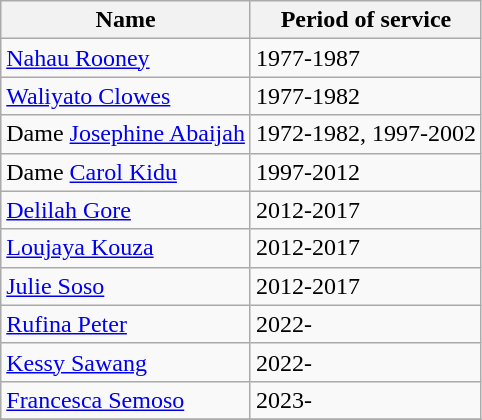<table class="wikitable">
<tr>
<th>Name</th>
<th>Period of service</th>
</tr>
<tr>
<td><a href='#'>Nahau Rooney</a></td>
<td>1977-1987</td>
</tr>
<tr>
<td><a href='#'>Waliyato Clowes</a></td>
<td>1977-1982</td>
</tr>
<tr>
<td>Dame <a href='#'>Josephine Abaijah</a></td>
<td>1972-1982, 1997-2002</td>
</tr>
<tr>
<td>Dame <a href='#'>Carol Kidu</a></td>
<td>1997-2012</td>
</tr>
<tr>
<td><a href='#'>Delilah Gore</a></td>
<td>2012-2017</td>
</tr>
<tr>
<td><a href='#'>Loujaya Kouza</a></td>
<td>2012-2017</td>
</tr>
<tr>
<td><a href='#'>Julie Soso</a></td>
<td>2012-2017</td>
</tr>
<tr>
<td><a href='#'>Rufina Peter</a></td>
<td>2022-</td>
</tr>
<tr>
<td><a href='#'>Kessy Sawang</a></td>
<td>2022-</td>
</tr>
<tr>
<td><a href='#'>Francesca Semoso</a></td>
<td>2023-</td>
</tr>
<tr>
</tr>
</table>
